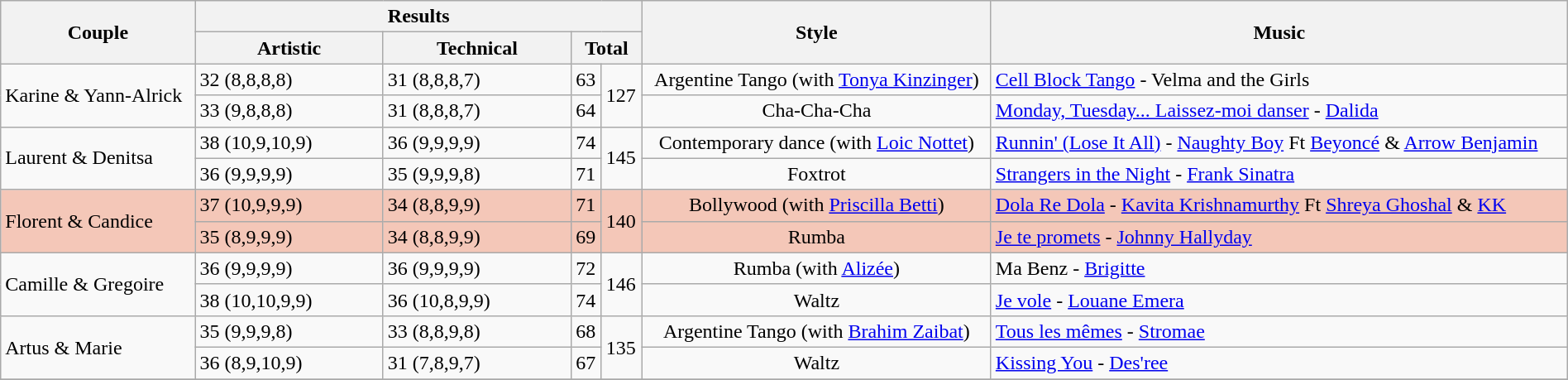<table class="wikitable" style="width:100%;">
<tr>
<th rowspan="2">Couple</th>
<th colspan=4>Results</th>
<th rowspan="2">Style</th>
<th rowspan="2">Music</th>
</tr>
<tr>
<th style="width:12%;">Artistic</th>
<th style="width:12%;">Technical</th>
<th colspan="2">Total</th>
</tr>
<tr>
<td rowspan="2">Karine & Yann-Alrick</td>
<td>32 (8,8,8,8)</td>
<td>31 (8,8,8,7)</td>
<td>63</td>
<td rowspan="2">127</td>
<td style="text-align:center;">Argentine Tango (with <a href='#'>Tonya Kinzinger</a>)</td>
<td><a href='#'>Cell Block Tango</a> - Velma and the Girls</td>
</tr>
<tr>
<td>33 (9,8,8,8)</td>
<td>31 (8,8,8,7)</td>
<td>64</td>
<td style="text-align:center;">Cha-Cha-Cha</td>
<td><a href='#'>Monday, Tuesday... Laissez-moi danser</a> - <a href='#'>Dalida</a></td>
</tr>
<tr>
<td rowspan="2">Laurent & Denitsa</td>
<td>38 (10,9,10,9)</td>
<td>36 (9,9,9,9)</td>
<td>74</td>
<td rowspan="2">145</td>
<td style="text-align:center;">Contemporary dance (with <a href='#'>Loic Nottet</a>)</td>
<td><a href='#'>Runnin' (Lose It All)</a> - <a href='#'>Naughty Boy</a> Ft <a href='#'>Beyoncé</a> & <a href='#'>Arrow Benjamin</a></td>
</tr>
<tr>
<td>36 (9,9,9,9)</td>
<td>35 (9,9,9,8)</td>
<td>71</td>
<td style="text-align:center;">Foxtrot</td>
<td><a href='#'>Strangers in the Night</a> - <a href='#'>Frank Sinatra</a></td>
</tr>
<tr style="background:#F4C7B8;">
<td rowspan="2">Florent & Candice</td>
<td>37 (10,9,9,9)</td>
<td>34 (8,8,9,9)</td>
<td>71</td>
<td rowspan="2">140</td>
<td style="text-align:center;">Bollywood (with <a href='#'>Priscilla Betti</a>)</td>
<td><a href='#'>Dola Re Dola</a> - <a href='#'>Kavita Krishnamurthy</a> Ft <a href='#'>Shreya Ghoshal</a> & <a href='#'>KK</a></td>
</tr>
<tr style="background:#F4C7B8;">
<td>35 (8,9,9,9)</td>
<td>34 (8,8,9,9)</td>
<td>69</td>
<td style="text-align:center;">Rumba</td>
<td><a href='#'>Je te promets</a> - <a href='#'>Johnny Hallyday</a></td>
</tr>
<tr>
<td rowspan="2">Camille & Gregoire</td>
<td>36 (9,9,9,9)</td>
<td>36 (9,9,9,9)</td>
<td>72</td>
<td rowspan="2">146</td>
<td style="text-align:center;">Rumba (with <a href='#'>Alizée</a>)</td>
<td>Ma Benz - <a href='#'>Brigitte</a></td>
</tr>
<tr>
<td>38 (10,10,9,9)</td>
<td>36 (10,8,9,9)</td>
<td>74</td>
<td style="text-align:center;">Waltz</td>
<td><a href='#'>Je vole</a> - <a href='#'>Louane Emera</a></td>
</tr>
<tr>
<td rowspan="2">Artus & Marie</td>
<td>35 (9,9,9,8)</td>
<td>33 (8,8,9,8)</td>
<td>68</td>
<td rowspan="2">135</td>
<td style="text-align:center;">Argentine Tango (with <a href='#'>Brahim Zaibat</a>)</td>
<td><a href='#'>Tous les mêmes</a> - <a href='#'>Stromae</a></td>
</tr>
<tr>
<td>36 (8,9,10,9)</td>
<td>31 (7,8,9,7)</td>
<td>67</td>
<td style="text-align:center;">Waltz</td>
<td><a href='#'>Kissing You</a> - <a href='#'>Des'ree</a></td>
</tr>
<tr>
</tr>
</table>
